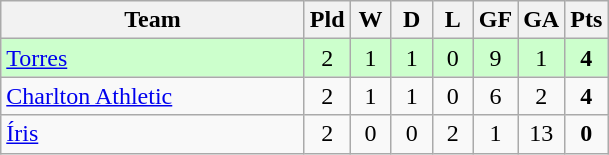<table class="wikitable" style="text-align: center;">
<tr>
<th width=195>Team</th>
<th width=20>Pld</th>
<th width=20>W</th>
<th width=20>D</th>
<th width=20>L</th>
<th width=20>GF</th>
<th width=20>GA</th>
<th width=20>Pts</th>
</tr>
<tr align="center" style="background:#ccffcc;">
<td align="left"> <a href='#'>Torres</a></td>
<td>2</td>
<td>1</td>
<td>1</td>
<td>0</td>
<td>9</td>
<td>1</td>
<td><strong>4</strong></td>
</tr>
<tr align="center">
<td align="left"> <a href='#'>Charlton Athletic</a></td>
<td>2</td>
<td>1</td>
<td>1</td>
<td>0</td>
<td>6</td>
<td>2</td>
<td><strong>4</strong></td>
</tr>
<tr align="center">
<td align="left"> <a href='#'>Íris</a></td>
<td>2</td>
<td>0</td>
<td>0</td>
<td>2</td>
<td>1</td>
<td>13</td>
<td><strong>0</strong></td>
</tr>
</table>
